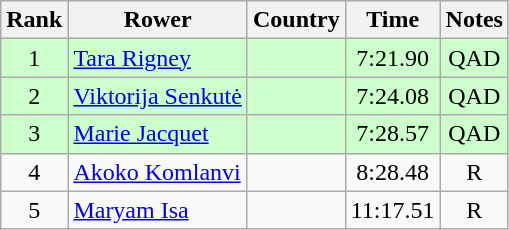<table class="wikitable" style="text-align:center">
<tr>
<th>Rank</th>
<th>Rower</th>
<th>Country</th>
<th>Time</th>
<th>Notes</th>
</tr>
<tr bgcolor=ccffcc>
<td>1</td>
<td align="left"><a href='#'>Tara Rigney</a></td>
<td align="left"></td>
<td>7:21.90</td>
<td>QAD</td>
</tr>
<tr bgcolor=ccffcc>
<td>2</td>
<td align="left"><a href='#'>Viktorija Senkutė</a></td>
<td align="left"></td>
<td>7:24.08</td>
<td>QAD</td>
</tr>
<tr bgcolor=ccffcc>
<td>3</td>
<td align="left"><a href='#'>Marie Jacquet</a></td>
<td align="left"></td>
<td>7:28.57</td>
<td>QAD</td>
</tr>
<tr>
<td>4</td>
<td align="left"><a href='#'>Akoko Komlanvi</a></td>
<td align="left"></td>
<td>8:28.48</td>
<td>R</td>
</tr>
<tr>
<td>5</td>
<td align="left"><a href='#'>Maryam Isa</a></td>
<td align="left"></td>
<td>11:17.51</td>
<td>R</td>
</tr>
</table>
